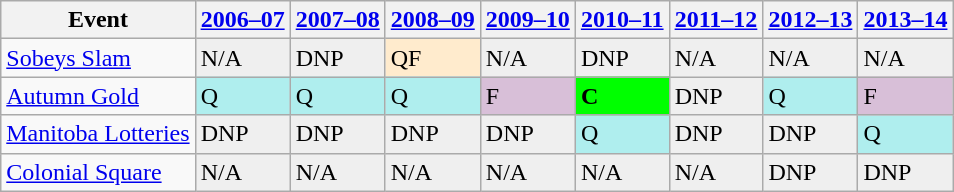<table class="wikitable" border="1">
<tr>
<th>Event</th>
<th><a href='#'>2006–07</a></th>
<th><a href='#'>2007–08</a></th>
<th><a href='#'>2008–09</a></th>
<th><a href='#'>2009–10</a></th>
<th><a href='#'>2010–11</a></th>
<th><a href='#'>2011–12</a></th>
<th><a href='#'>2012–13</a></th>
<th><a href='#'>2013–14</a></th>
</tr>
<tr>
<td><a href='#'>Sobeys Slam</a></td>
<td style="background:#EFEFEF;">N/A</td>
<td style="background:#EFEFEF;">DNP</td>
<td style="background:#ffebcd;">QF</td>
<td style="background:#EFEFEF;">N/A</td>
<td style="background:#EFEFEF;">DNP</td>
<td style="background:#EFEFEF;">N/A</td>
<td style="background:#EFEFEF;">N/A</td>
<td style="background:#EFEFEF;">N/A</td>
</tr>
<tr>
<td><a href='#'>Autumn Gold</a></td>
<td style="background:#afeeee;">Q</td>
<td style="background:#afeeee;">Q</td>
<td style="background:#afeeee;">Q</td>
<td style="background:thistle;">F</td>
<td style="background:#0f0;"><strong>C</strong></td>
<td style="background:#EFEFEF;">DNP</td>
<td style="background:#afeeee;">Q</td>
<td style="background:thistle;">F</td>
</tr>
<tr>
<td><a href='#'>Manitoba Lotteries</a></td>
<td style="background:#EFEFEF;">DNP</td>
<td style="background:#EFEFEF;">DNP</td>
<td style="background:#EFEFEF;">DNP</td>
<td style="background:#EFEFEF;">DNP</td>
<td style="background:#afeeee;">Q</td>
<td style="background:#EFEFEF;">DNP</td>
<td style="background:#EFEFEF;">DNP</td>
<td style="background:#afeeee;">Q</td>
</tr>
<tr>
<td><a href='#'>Colonial Square</a></td>
<td style="background:#EFEFEF;">N/A</td>
<td style="background:#EFEFEF;">N/A</td>
<td style="background:#EFEFEF;">N/A</td>
<td style="background:#EFEFEF;">N/A</td>
<td style="background:#EFEFEF;">N/A</td>
<td style="background:#EFEFEF;">N/A</td>
<td style="background:#EFEFEF;">DNP</td>
<td style="background:#EFEFEF;">DNP</td>
</tr>
</table>
